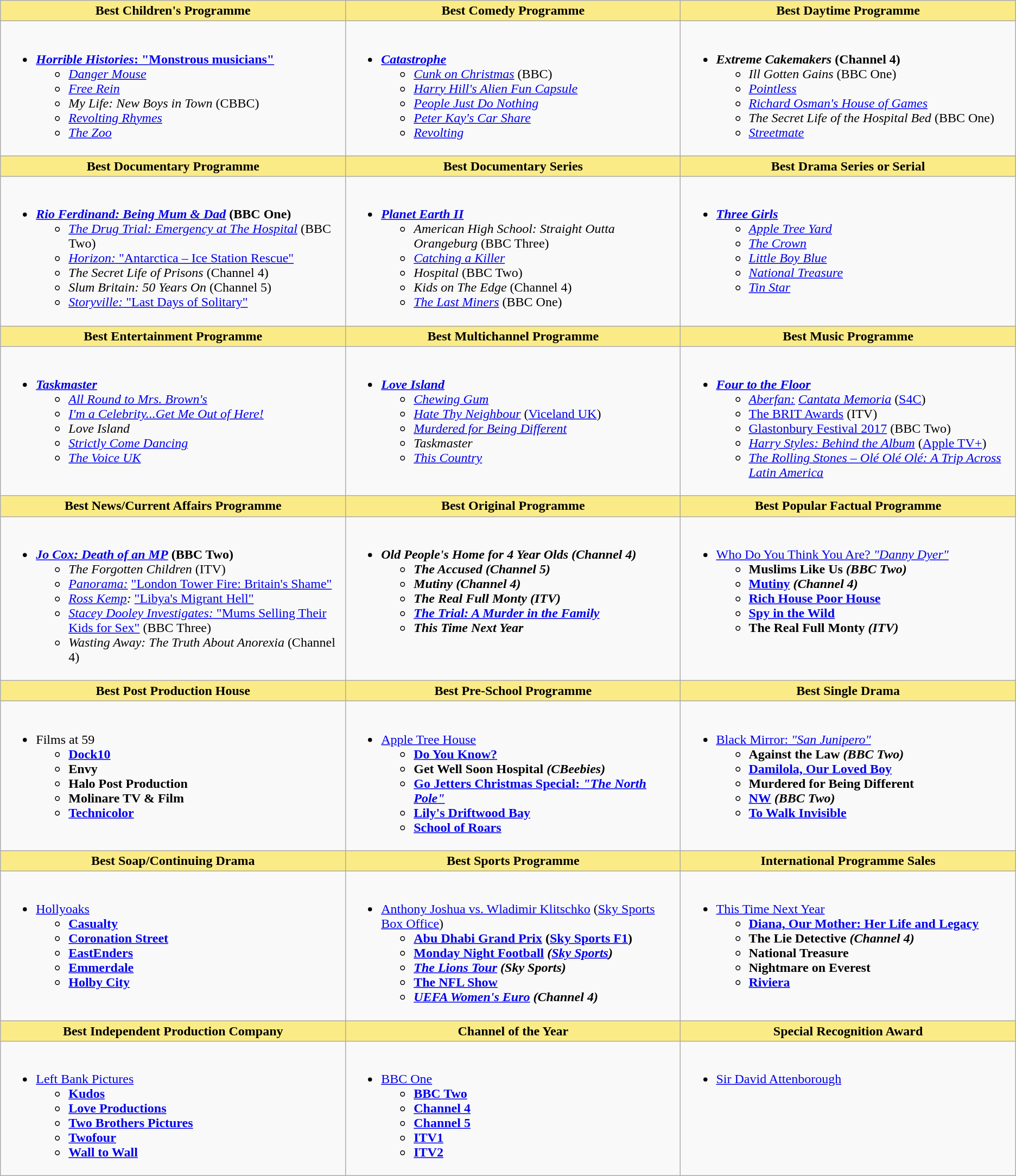<table class=wikitable style=font-size:100%>
<tr>
<th style="background:#FAEB86;" width="34%">Best Children's Programme</th>
<th style="background:#FAEB86;" width="33%">Best Comedy Programme</th>
<th style="background:#FAEB86;" width="33%">Best Daytime Programme</th>
</tr>
<tr>
<td valign="top"><br><ul><li><strong><a href='#'><em>Horrible Histories</em>: "Monstrous musicians"</a></strong><ul><li><em><a href='#'>Danger Mouse</a></em></li><li><em><a href='#'>Free Rein</a></em></li><li><em>My Life: New Boys in Town</em> (CBBC)</li><li><em><a href='#'>Revolting Rhymes</a></em></li><li><em><a href='#'>The Zoo</a></em></li></ul></li></ul></td>
<td valign="top"><br><ul><li><strong><em><a href='#'>Catastrophe</a></em></strong><ul><li><em><a href='#'>Cunk on Christmas</a></em> (BBC)</li><li><em><a href='#'>Harry Hill's Alien Fun Capsule</a></em></li><li><em><a href='#'>People Just Do Nothing</a></em></li><li><em><a href='#'>Peter Kay's Car Share</a></em></li><li><em><a href='#'>Revolting</a></em></li></ul></li></ul></td>
<td valign="top"><br><ul><li><strong><em>Extreme Cakemakers</em></strong> <strong>(Channel 4)</strong><ul><li><em>Ill Gotten Gains</em> (BBC One)</li><li><em><a href='#'>Pointless</a></em></li><li><em><a href='#'>Richard Osman's House of Games</a></em></li><li><em>The Secret Life of the Hospital Bed</em> (BBC One)</li><li><em><a href='#'>Streetmate</a></em></li></ul></li></ul></td>
</tr>
<tr>
<th style="background:#FAEB86;" width="34%">Best Documentary Programme</th>
<th style="background:#FAEB86;" width="33%">Best Documentary Series</th>
<th style="background:#FAEB86;" width="33%">Best Drama Series or Serial</th>
</tr>
<tr>
<td valign="top"><br><ul><li><a href='#'><strong><em>Rio Ferdinand: Being Mum & Dad</em></strong></a> <strong>(BBC One)</strong><ul><li><em><a href='#'>The Drug Trial: Emergency at The Hospital</a></em> (BBC Two)</li><li><a href='#'><em>Horizon:</em> "Antarctica – Ice Station Rescue"</a></li><li><em>The Secret Life of Prisons</em> (Channel 4)</li><li><em>Slum Britain: 50 Years On</em> (Channel 5)</li><li><a href='#'><em>Storyville:</em> "Last Days of Solitary"</a></li></ul></li></ul></td>
<td valign="top"><br><ul><li><strong><em><a href='#'>Planet Earth II</a></em></strong><ul><li><em>American High School: Straight Outta Orangeburg</em> (BBC Three)</li><li><em><a href='#'>Catching a Killer</a></em></li><li><em>Hospital</em> (BBC Two)</li><li><em>Kids on The Edge</em> (Channel 4)</li><li><em><a href='#'>The Last Miners</a></em> (BBC One)</li></ul></li></ul></td>
<td valign="top"><br><ul><li><strong><em><a href='#'>Three Girls</a></em></strong><ul><li><em><a href='#'>Apple Tree Yard</a></em></li><li><em><a href='#'>The Crown</a></em></li><li><em><a href='#'>Little Boy Blue</a></em></li><li><em><a href='#'>National Treasure</a></em></li><li><em><a href='#'>Tin Star</a></em></li></ul></li></ul></td>
</tr>
<tr>
<th style="background:#FAEB86;" width="34%">Best Entertainment Programme</th>
<th style="background:#FAEB86;" width="33%">Best Multichannel Programme</th>
<th style="background:#FAEB86;" width="33%">Best Music Programme</th>
</tr>
<tr>
<td valign="top"><br><ul><li><strong><em><a href='#'>Taskmaster</a></em></strong><ul><li><em><a href='#'>All Round to Mrs. Brown's</a></em></li><li><em><a href='#'>I'm a Celebrity...Get Me Out of Here!</a></em></li><li><em>Love Island</em></li><li><em><a href='#'>Strictly Come Dancing</a></em></li><li><em><a href='#'>The Voice UK</a></em></li></ul></li></ul></td>
<td valign="top"><br><ul><li><strong><em><a href='#'>Love Island</a></em></strong><ul><li><em><a href='#'>Chewing Gum</a></em></li><li><em><a href='#'>Hate Thy Neighbour</a></em> (<a href='#'>Viceland UK</a>)</li><li><em><a href='#'>Murdered for Being Different</a></em></li><li><em>Taskmaster</em></li><li><em><a href='#'>This Country</a></em></li></ul></li></ul></td>
<td valign="top"><br><ul><li><strong><em><a href='#'>Four to the Floor</a></em></strong><ul><li><em><a href='#'>Aberfan:</a> <a href='#'>Cantata Memoria</a></em> (<a href='#'>S4C</a>)</li><li><a href='#'>The BRIT Awards</a> (ITV)</li><li><a href='#'>Glastonbury Festival 2017</a> (BBC Two)</li><li><em><a href='#'>Harry Styles: Behind the Album</a></em> (<a href='#'>Apple TV+</a>)</li><li><em><a href='#'>The Rolling Stones – Olé Olé Olé: A Trip Across Latin America</a></em></li></ul></li></ul></td>
</tr>
<tr>
<th style="background:#FAEB86;" width="34%">Best News/Current Affairs Programme</th>
<th style="background:#FAEB86;" width="33%">Best Original Programme</th>
<th style="background:#FAEB86;" width="33%">Best Popular Factual Programme</th>
</tr>
<tr>
<td valign="top"><br><ul><li><strong><em><a href='#'>Jo Cox: Death of an MP</a></em></strong> <strong>(BBC Two)</strong><ul><li><em>The Forgotten Children</em> (ITV)</li><li><em><a href='#'>Panorama:</a></em> <a href='#'>"London Tower Fire: Britain's Shame"</a></li><li><em><a href='#'>Ross Kemp</a>:</em> <a href='#'>"Libya's Migrant Hell"</a></li><li><a href='#'><em>Stacey Dooley Investigates:</em> "Mums Selling Their Kids for Sex"</a> (BBC Three)</li><li><em>Wasting Away: The Truth About Anorexia</em> (Channel 4)</li></ul></li></ul></td>
<td valign="top"><br><ul><li><strong><em>Old People's Home for 4 Year Olds<em> (Channel 4)<strong><ul><li></em>The Accused<em> (Channel 5)</li><li></em>Mutiny<em> (Channel 4)</li><li></em>The Real Full Monty<em> (ITV)</li><li></em><a href='#'>The Trial: A Murder in the Family</a><em></li><li></em>This Time Next Year<em></li></ul></li></ul></td>
<td valign="top"><br><ul><li></strong><a href='#'></em>Who Do You Think You Are?<em> "Danny Dyer"</a><strong><ul><li></em>Muslims Like Us<em> (BBC Two)</li><li></em><a href='#'>Mutiny</a><em> (Channel 4)</li><li></em><a href='#'>Rich House Poor House</a><em></li><li></em><a href='#'>Spy in the Wild</a><em></li><li></em>The Real Full Monty<em> (ITV)</li></ul></li></ul></td>
</tr>
<tr>
<th style="background:#FAEB86;" width="34%">Best Post Production House</th>
<th style="background:#FAEB86;" width="33%">Best Pre-School Programme</th>
<th style="background:#FAEB86;" width="33%">Best Single Drama</th>
</tr>
<tr>
<td valign="top"><br><ul><li></strong>Films at 59<strong><ul><li><a href='#'>Dock10</a></li><li>Envy</li><li>Halo Post Production</li><li>Molinare TV & Film</li><li><a href='#'>Technicolor</a></li></ul></li></ul></td>
<td valign="top"><br><ul><li></em></strong><a href='#'>Apple Tree House</a><strong><em><ul><li></em><a href='#'>Do You Know?</a><em></li><li></em>Get Well Soon Hospital<em> (CBeebies)</li><li><a href='#'></em>Go Jetters Christmas Special:<em> "The North Pole"</a></li><li></em><a href='#'>Lily's Driftwood Bay</a><em></li><li></em><a href='#'>School of Roars</a><em></li></ul></li></ul></td>
<td valign="top"><br><ul><li></strong><a href='#'></em>Black Mirror:<em> "San Junipero"</a><strong><ul><li></em>Against the Law<em> (BBC Two)</li><li></em><a href='#'>Damilola, Our Loved Boy</a><em></li><li></em>Murdered for Being Different<em></li><li></em><a href='#'>NW</a><em> (BBC Two)</li><li></em><a href='#'>To Walk Invisible</a><em></li></ul></li></ul></td>
</tr>
<tr>
<th style="background:#FAEB86;" width="34%">Best Soap/Continuing Drama</th>
<th style="background:#FAEB86;" width="33%">Best Sports Programme</th>
<th style="background:#FAEB86;" width="33%">International Programme Sales</th>
</tr>
<tr>
<td valign="top"><br><ul><li></em></strong><a href='#'>Hollyoaks</a><strong><em><ul><li></em><a href='#'>Casualty</a><em></li><li></em><a href='#'>Coronation Street</a><em></li><li></em><a href='#'>EastEnders</a><em></li><li></em><a href='#'>Emmerdale</a><em></li><li></em><a href='#'>Holby City</a><em></li></ul></li></ul></td>
<td valign="top"><br><ul><li></strong><a href='#'>Anthony Joshua vs. Wladimir Klitschko</a> (<a href='#'>Sky Sports Box Office</a>)<strong><ul><li><a href='#'>Abu Dhabi Grand Prix</a> (<a href='#'>Sky Sports F1</a>)</li><li></em><a href='#'>Monday Night Football</a><em> (<a href='#'>Sky Sports</a>)</li><li><a href='#'>The Lions Tour</a> (Sky Sports)</li><li></em><a href='#'>The NFL Show</a><em></li><li><a href='#'>UEFA Women's Euro</a> (Channel 4)</li></ul></li></ul></td>
<td valign="top"><br><ul><li></em></strong><a href='#'>This Time Next Year</a><strong><em><ul><li></em><a href='#'>Diana, Our Mother: Her Life and Legacy</a><em></li><li></em>The Lie Detective<em> (Channel 4)</li><li></em>National Treasure<em></li><li></em>Nightmare on Everest<em></li><li></em><a href='#'>Riviera</a><em></li></ul></li></ul></td>
</tr>
<tr>
<th style="background:#FAEB86;" width="33%">Best Independent Production Company</th>
<th style="background:#FAEB86;" width="33%">Channel of the Year</th>
<th style="background:#FAEB86;" width="33%">Special Recognition Award</th>
</tr>
<tr>
<td valign="top"><br><ul><li></strong><a href='#'>Left Bank Pictures</a><strong><ul><li><a href='#'>Kudos</a></li><li><a href='#'>Love Productions</a></li><li><a href='#'>Two Brothers Pictures</a></li><li><a href='#'>Twofour</a></li><li><a href='#'>Wall to Wall</a></li></ul></li></ul></td>
<td valign="top"><br><ul><li></strong><a href='#'>BBC One</a><strong><ul><li><a href='#'>BBC Two</a></li><li><a href='#'>Channel 4</a></li><li><a href='#'>Channel 5</a></li><li><a href='#'>ITV1</a></li><li><a href='#'>ITV2</a></li></ul></li></ul></td>
<td valign="top"><br><ul><li></em></strong><a href='#'>Sir David Attenborough</a><strong><em></li></ul></td>
</tr>
</table>
